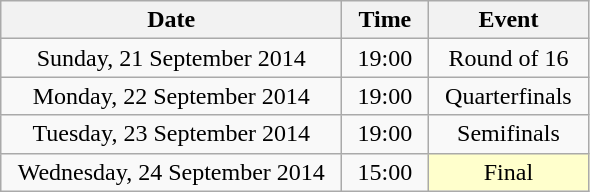<table class = "wikitable" style="text-align:center;">
<tr>
<th width=220>Date</th>
<th width=50>Time</th>
<th width=100>Event</th>
</tr>
<tr>
<td>Sunday, 21 September 2014</td>
<td>19:00</td>
<td>Round of 16</td>
</tr>
<tr>
<td>Monday, 22 September 2014</td>
<td>19:00</td>
<td>Quarterfinals</td>
</tr>
<tr>
<td>Tuesday, 23 September 2014</td>
<td>19:00</td>
<td>Semifinals</td>
</tr>
<tr>
<td>Wednesday, 24 September 2014</td>
<td>15:00</td>
<td bgcolor=ffffcc>Final</td>
</tr>
</table>
